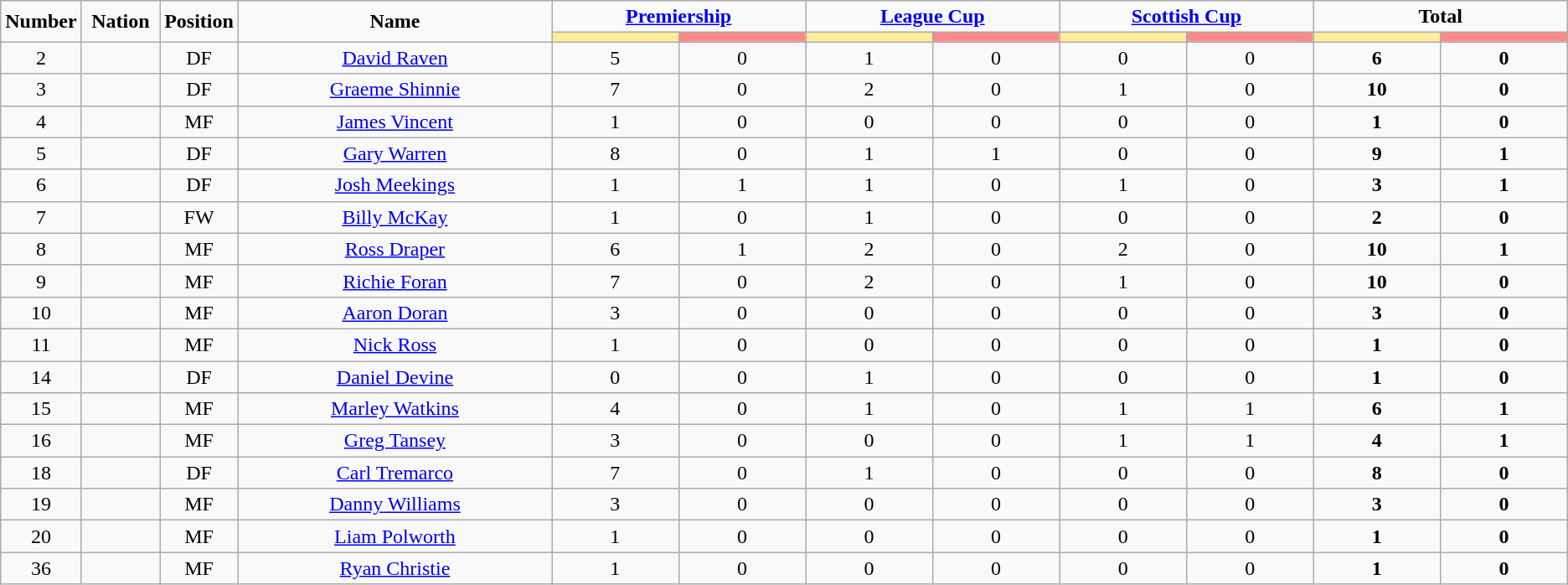<table class="wikitable" style="text-align:center;">
<tr style="text-align:center;">
<td rowspan="2"  style="width:5%; "><strong>Number</strong></td>
<td rowspan="2"  style="width:5%; "><strong>Nation</strong></td>
<td rowspan="2"  style="width:5%; "><strong>Position</strong></td>
<td rowspan="2"  style="width:20%; "><strong>Name</strong></td>
<td colspan="2"><strong><a href='#'>Premiership</a></strong></td>
<td colspan="2"><strong><a href='#'>League Cup</a></strong></td>
<td colspan="2"><strong><a href='#'>Scottish Cup</a></strong></td>
<td colspan="2"><strong>Total</strong></td>
</tr>
<tr>
<th style="width:60px; background:#fe9;"></th>
<th style="width:60px; background:#ff8888;"></th>
<th style="width:60px; background:#fe9;"></th>
<th style="width:60px; background:#ff8888;"></th>
<th style="width:60px; background:#fe9;"></th>
<th style="width:60px; background:#ff8888;"></th>
<th style="width:60px; background:#fe9;"></th>
<th style="width:60px; background:#ff8888;"></th>
</tr>
<tr>
<td>2</td>
<td></td>
<td>DF</td>
<td><a href='#'>David Raven</a></td>
<td>5</td>
<td>0</td>
<td>1</td>
<td>0</td>
<td>0</td>
<td>0</td>
<td><strong>6</strong></td>
<td><strong>0</strong></td>
</tr>
<tr>
<td>3</td>
<td></td>
<td>DF</td>
<td><a href='#'>Graeme Shinnie</a></td>
<td>7</td>
<td>0</td>
<td>2</td>
<td>0</td>
<td>1</td>
<td>0</td>
<td><strong>10</strong></td>
<td><strong>0</strong></td>
</tr>
<tr>
<td>4</td>
<td></td>
<td>MF</td>
<td><a href='#'>James Vincent</a></td>
<td>1</td>
<td>0</td>
<td>0</td>
<td>0</td>
<td>0</td>
<td>0</td>
<td><strong>1</strong></td>
<td><strong>0</strong></td>
</tr>
<tr>
<td>5</td>
<td></td>
<td>DF</td>
<td><a href='#'>Gary Warren</a></td>
<td>8</td>
<td>0</td>
<td>1</td>
<td>1</td>
<td>0</td>
<td>0</td>
<td><strong>9</strong></td>
<td><strong>1</strong></td>
</tr>
<tr>
<td>6</td>
<td></td>
<td>DF</td>
<td><a href='#'>Josh Meekings</a></td>
<td>1</td>
<td>1</td>
<td>1</td>
<td>0</td>
<td>1</td>
<td>0</td>
<td><strong>3</strong></td>
<td><strong>1</strong></td>
</tr>
<tr>
<td>7</td>
<td></td>
<td>FW</td>
<td><a href='#'>Billy McKay</a></td>
<td>1</td>
<td>0</td>
<td>1</td>
<td>0</td>
<td>0</td>
<td>0</td>
<td><strong>2</strong></td>
<td><strong>0</strong></td>
</tr>
<tr>
<td>8</td>
<td></td>
<td>MF</td>
<td><a href='#'>Ross Draper</a></td>
<td>6</td>
<td>1</td>
<td>2</td>
<td>0</td>
<td>2</td>
<td>0</td>
<td><strong>10</strong></td>
<td><strong>1</strong></td>
</tr>
<tr>
<td>9</td>
<td></td>
<td>MF</td>
<td><a href='#'>Richie Foran</a></td>
<td>7</td>
<td>0</td>
<td>2</td>
<td>0</td>
<td>1</td>
<td>0</td>
<td><strong>10</strong></td>
<td><strong>0</strong></td>
</tr>
<tr>
<td>10</td>
<td></td>
<td>MF</td>
<td><a href='#'>Aaron Doran</a></td>
<td>3</td>
<td>0</td>
<td>0</td>
<td>0</td>
<td>0</td>
<td>0</td>
<td><strong>3</strong></td>
<td><strong>0</strong></td>
</tr>
<tr>
<td>11</td>
<td></td>
<td>MF</td>
<td><a href='#'>Nick Ross</a></td>
<td>1</td>
<td>0</td>
<td>0</td>
<td>0</td>
<td>0</td>
<td>0</td>
<td><strong>1</strong></td>
<td><strong>0</strong></td>
</tr>
<tr>
<td>14</td>
<td></td>
<td>DF</td>
<td><a href='#'>Daniel Devine</a></td>
<td>0</td>
<td>0</td>
<td>1</td>
<td>0</td>
<td>0</td>
<td>0</td>
<td><strong>1</strong></td>
<td><strong>0</strong></td>
</tr>
<tr>
<td>15</td>
<td></td>
<td>MF</td>
<td><a href='#'>Marley Watkins</a></td>
<td>4</td>
<td>0</td>
<td>1</td>
<td>0</td>
<td>1</td>
<td>1</td>
<td><strong>6</strong></td>
<td><strong>1</strong></td>
</tr>
<tr>
<td>16</td>
<td></td>
<td>MF</td>
<td><a href='#'>Greg Tansey</a></td>
<td>3</td>
<td>0</td>
<td>0</td>
<td>0</td>
<td>1</td>
<td>1</td>
<td><strong>4</strong></td>
<td><strong>1</strong></td>
</tr>
<tr>
<td>18</td>
<td></td>
<td>DF</td>
<td><a href='#'>Carl Tremarco</a></td>
<td>7</td>
<td>0</td>
<td>1</td>
<td>0</td>
<td>0</td>
<td>0</td>
<td><strong>8</strong></td>
<td><strong>0</strong></td>
</tr>
<tr>
<td>19</td>
<td></td>
<td>MF</td>
<td><a href='#'>Danny Williams</a></td>
<td>3</td>
<td>0</td>
<td>0</td>
<td>0</td>
<td>0</td>
<td>0</td>
<td><strong>3</strong></td>
<td><strong>0</strong></td>
</tr>
<tr>
<td>20</td>
<td></td>
<td>MF</td>
<td><a href='#'>Liam Polworth</a></td>
<td>1</td>
<td>0</td>
<td>0</td>
<td>0</td>
<td>0</td>
<td>0</td>
<td><strong>1</strong></td>
<td><strong>0</strong></td>
</tr>
<tr>
<td>36</td>
<td></td>
<td>MF</td>
<td><a href='#'>Ryan Christie</a></td>
<td>1</td>
<td>0</td>
<td>0</td>
<td>0</td>
<td>0</td>
<td>0</td>
<td><strong>1</strong></td>
<td><strong>0</strong><br></td>
</tr>
</table>
